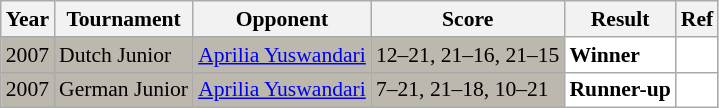<table class="sortable wikitable" style="font-size: 90%">
<tr>
<th>Year</th>
<th>Tournament</th>
<th>Opponent</th>
<th>Score</th>
<th>Result</th>
<th>Ref</th>
</tr>
<tr style="background:#BDB8AD">
<td align="center">2007</td>
<td align="left">Dutch Junior</td>
<td align="left"> <a href='#'>Aprilia Yuswandari</a></td>
<td align="left">12–21, 21–16, 21–15</td>
<td style="text-align:left; background:white"> <strong>Winner</strong></td>
<td style="text-align:center; background:white"></td>
</tr>
<tr style="background:#BDB8AD">
<td align="center">2007</td>
<td align="left">German Junior</td>
<td align="left"> <a href='#'>Aprilia Yuswandari</a></td>
<td align="left">7–21, 21–18, 10–21</td>
<td style="text-align:left; background:white"> <strong>Runner-up</strong></td>
<td style="text-align:center; background:white"></td>
</tr>
</table>
